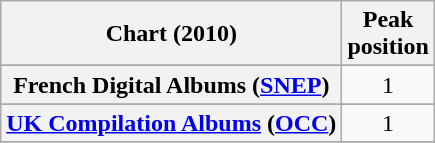<table class="wikitable sortable plainrowheaders" style="text-align:center">
<tr>
<th scope="col">Chart (2010)</th>
<th scope="col">Peak<br>position</th>
</tr>
<tr>
</tr>
<tr>
</tr>
<tr>
</tr>
<tr>
</tr>
<tr>
</tr>
<tr>
<th scope="row">French Digital Albums (<a href='#'>SNEP</a>)</th>
<td>1</td>
</tr>
<tr>
</tr>
<tr>
<th scope="row"><a href='#'>UK Compilation Albums</a> (<a href='#'>OCC</a>)</th>
<td>1</td>
</tr>
<tr>
</tr>
</table>
